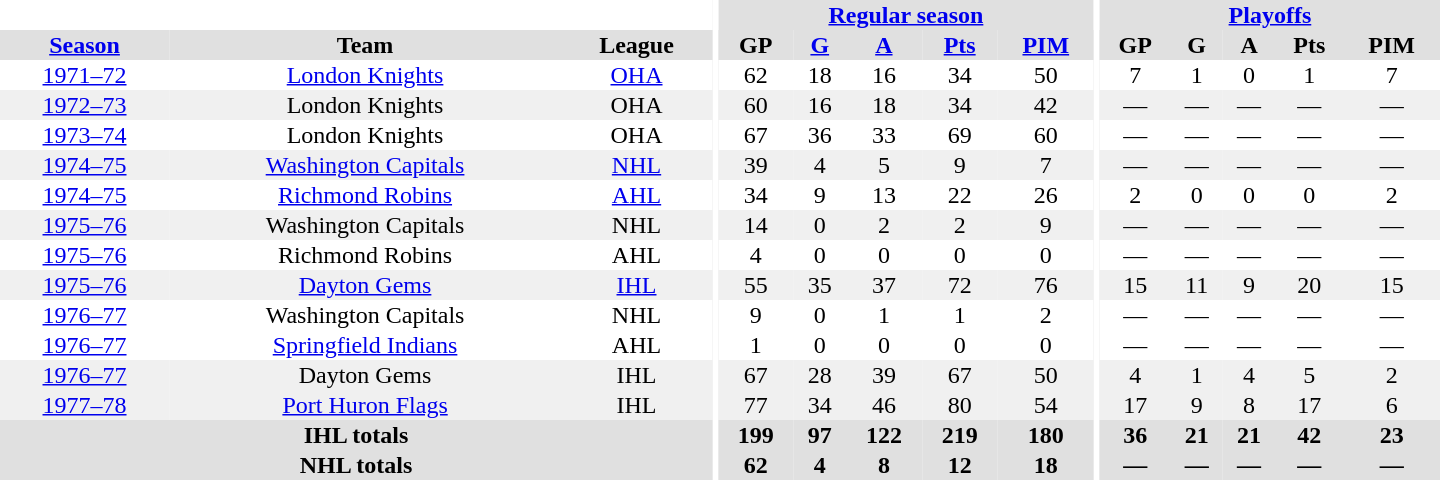<table border="0" cellpadding="1" cellspacing="0" style="text-align:center; width:60em">
<tr bgcolor="#e0e0e0">
<th colspan="3" bgcolor="#ffffff"></th>
<th rowspan="100" bgcolor="#ffffff"></th>
<th colspan="5"><a href='#'>Regular season</a></th>
<th rowspan="100" bgcolor="#ffffff"></th>
<th colspan="5"><a href='#'>Playoffs</a></th>
</tr>
<tr bgcolor="#e0e0e0">
<th><a href='#'>Season</a></th>
<th>Team</th>
<th>League</th>
<th>GP</th>
<th><a href='#'>G</a></th>
<th><a href='#'>A</a></th>
<th><a href='#'>Pts</a></th>
<th><a href='#'>PIM</a></th>
<th>GP</th>
<th>G</th>
<th>A</th>
<th>Pts</th>
<th>PIM</th>
</tr>
<tr>
<td><a href='#'>1971–72</a></td>
<td><a href='#'>London Knights</a></td>
<td><a href='#'>OHA</a></td>
<td>62</td>
<td>18</td>
<td>16</td>
<td>34</td>
<td>50</td>
<td>7</td>
<td>1</td>
<td>0</td>
<td>1</td>
<td>7</td>
</tr>
<tr bgcolor="#f0f0f0">
<td><a href='#'>1972–73</a></td>
<td>London Knights</td>
<td>OHA</td>
<td>60</td>
<td>16</td>
<td>18</td>
<td>34</td>
<td>42</td>
<td>—</td>
<td>—</td>
<td>—</td>
<td>—</td>
<td>—</td>
</tr>
<tr>
<td><a href='#'>1973–74</a></td>
<td>London Knights</td>
<td>OHA</td>
<td>67</td>
<td>36</td>
<td>33</td>
<td>69</td>
<td>60</td>
<td>—</td>
<td>—</td>
<td>—</td>
<td>—</td>
<td>—</td>
</tr>
<tr bgcolor="#f0f0f0">
<td><a href='#'>1974–75</a></td>
<td><a href='#'>Washington Capitals</a></td>
<td><a href='#'>NHL</a></td>
<td>39</td>
<td>4</td>
<td>5</td>
<td>9</td>
<td>7</td>
<td>—</td>
<td>—</td>
<td>—</td>
<td>—</td>
<td>—</td>
</tr>
<tr>
<td><a href='#'>1974–75</a></td>
<td><a href='#'>Richmond Robins</a></td>
<td><a href='#'>AHL</a></td>
<td>34</td>
<td>9</td>
<td>13</td>
<td>22</td>
<td>26</td>
<td>2</td>
<td>0</td>
<td>0</td>
<td>0</td>
<td>2</td>
</tr>
<tr bgcolor="#f0f0f0">
<td><a href='#'>1975–76</a></td>
<td>Washington Capitals</td>
<td>NHL</td>
<td>14</td>
<td>0</td>
<td>2</td>
<td>2</td>
<td>9</td>
<td>—</td>
<td>—</td>
<td>—</td>
<td>—</td>
<td>—</td>
</tr>
<tr>
<td><a href='#'>1975–76</a></td>
<td>Richmond Robins</td>
<td>AHL</td>
<td>4</td>
<td>0</td>
<td>0</td>
<td>0</td>
<td>0</td>
<td>—</td>
<td>—</td>
<td>—</td>
<td>—</td>
<td>—</td>
</tr>
<tr bgcolor="#f0f0f0">
<td><a href='#'>1975–76</a></td>
<td><a href='#'>Dayton Gems</a></td>
<td><a href='#'>IHL</a></td>
<td>55</td>
<td>35</td>
<td>37</td>
<td>72</td>
<td>76</td>
<td>15</td>
<td>11</td>
<td>9</td>
<td>20</td>
<td>15</td>
</tr>
<tr>
<td><a href='#'>1976–77</a></td>
<td>Washington Capitals</td>
<td>NHL</td>
<td>9</td>
<td>0</td>
<td>1</td>
<td>1</td>
<td>2</td>
<td>—</td>
<td>—</td>
<td>—</td>
<td>—</td>
<td>—</td>
</tr>
<tr>
<td><a href='#'>1976–77</a></td>
<td><a href='#'>Springfield Indians</a></td>
<td>AHL</td>
<td>1</td>
<td>0</td>
<td>0</td>
<td>0</td>
<td>0</td>
<td>—</td>
<td>—</td>
<td>—</td>
<td>—</td>
<td>—</td>
</tr>
<tr bgcolor="#f0f0f0">
<td><a href='#'>1976–77</a></td>
<td>Dayton Gems</td>
<td>IHL</td>
<td>67</td>
<td>28</td>
<td>39</td>
<td>67</td>
<td>50</td>
<td>4</td>
<td>1</td>
<td>4</td>
<td>5</td>
<td>2</td>
</tr>
<tr bgcolor="#f0f0f0">
<td><a href='#'>1977–78</a></td>
<td><a href='#'>Port Huron Flags</a></td>
<td>IHL</td>
<td>77</td>
<td>34</td>
<td>46</td>
<td>80</td>
<td>54</td>
<td>17</td>
<td>9</td>
<td>8</td>
<td>17</td>
<td>6</td>
</tr>
<tr bgcolor="#e0e0e0">
<th colspan="3">IHL totals</th>
<th>199</th>
<th>97</th>
<th>122</th>
<th>219</th>
<th>180</th>
<th>36</th>
<th>21</th>
<th>21</th>
<th>42</th>
<th>23</th>
</tr>
<tr bgcolor="#e0e0e0">
<th colspan="3">NHL totals</th>
<th>62</th>
<th>4</th>
<th>8</th>
<th>12</th>
<th>18</th>
<th>—</th>
<th>—</th>
<th>—</th>
<th>—</th>
<th>—</th>
</tr>
</table>
